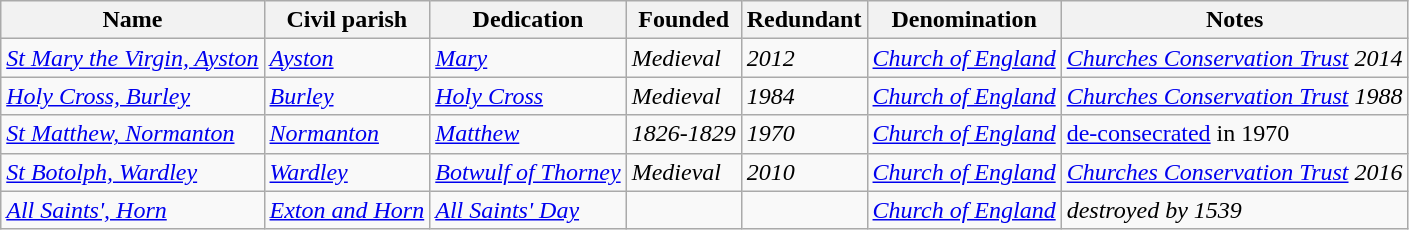<table class="wikitable sortable">
<tr>
<th scope="col">Name</th>
<th>Civil parish</th>
<th>Dedication</th>
<th>Founded</th>
<th>Redundant</th>
<th scope="col">Denomination</th>
<th>Notes</th>
</tr>
<tr>
<td><a href='#'><em>St Mary the Virgin, Ayston</em></a></td>
<td><em><a href='#'>Ayston</a></em></td>
<td><a href='#'><em>Mary</em></a></td>
<td><em>Medieval</em></td>
<td><em>2012</em></td>
<td><em><a href='#'>Church of England</a></em></td>
<td><em><a href='#'>Churches Conservation Trust</a> 2014</em></td>
</tr>
<tr>
<td><a href='#'><em>Holy Cross, Burley</em></a></td>
<td><a href='#'><em>Burley</em></a></td>
<td><a href='#'><em>Holy Cross</em></a></td>
<td><em>Medieval</em></td>
<td><em>1984</em></td>
<td><em><a href='#'>Church of England</a></em></td>
<td><em><a href='#'>Churches Conservation Trust</a> 1988</em></td>
</tr>
<tr>
<td><a href='#'><em>St Matthew, Normanton</em></a></td>
<td><a href='#'><em>Normanton</em></a></td>
<td><a href='#'><em>Matthew</em></a></td>
<td><em>1826-1829</em></td>
<td><em>1970</em></td>
<td><em><a href='#'>Church of England</a></em></td>
<td><a href='#'>de-consecrated</a> in 1970</td>
</tr>
<tr>
<td><em><a href='#'>St Botolph, Wardley</a></em></td>
<td><a href='#'><em>Wardley</em></a></td>
<td><em><a href='#'>Botwulf of Thorney</a></em></td>
<td><em>Medieval</em></td>
<td><em>2010</em></td>
<td><em><a href='#'>Church of England</a></em></td>
<td><em><a href='#'>Churches Conservation Trust</a> 2016</em></td>
</tr>
<tr>
<td><em><a href='#'>All Saints', Horn</a></em></td>
<td><em><a href='#'>Exton and Horn</a></em></td>
<td><em><a href='#'>All Saints' Day</a></em></td>
<td></td>
<td></td>
<td><em><a href='#'>Church of England</a></em></td>
<td><em>destroyed by 1539</em></td>
</tr>
</table>
